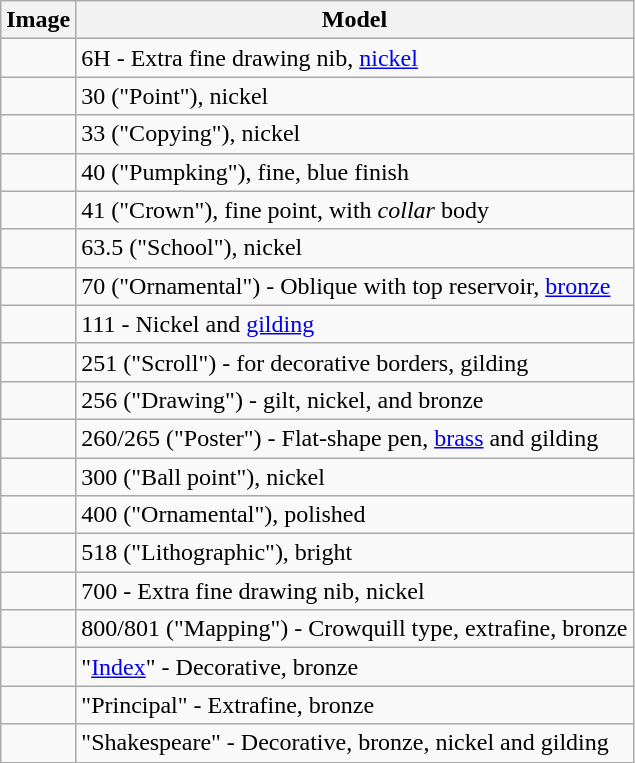<table class="wikitable">
<tr>
<th>Image</th>
<th>Model</th>
</tr>
<tr>
<td></td>
<td>6H - Extra fine drawing nib, <a href='#'>nickel</a></td>
</tr>
<tr>
<td></td>
<td>30 ("Point"), nickel</td>
</tr>
<tr>
<td></td>
<td>33 ("Copying"), nickel</td>
</tr>
<tr>
<td></td>
<td>40 ("Pumpking"), fine, blue finish</td>
</tr>
<tr>
<td></td>
<td>41 ("Crown"), fine point, with <em>collar</em> body</td>
</tr>
<tr>
<td></td>
<td>63.5 ("School"), nickel</td>
</tr>
<tr>
<td></td>
<td>70 ("Ornamental") - Oblique with top reservoir, <a href='#'>bronze</a></td>
</tr>
<tr>
<td></td>
<td>111 - Nickel and <a href='#'>gilding</a></td>
</tr>
<tr>
<td></td>
<td>251 ("Scroll") - for decorative borders, gilding</td>
</tr>
<tr>
<td></td>
<td>256 ("Drawing") - gilt, nickel, and bronze</td>
</tr>
<tr>
<td></td>
<td>260/265 ("Poster") - Flat-shape pen, <a href='#'>brass</a> and gilding</td>
</tr>
<tr>
<td></td>
<td>300 ("Ball point"), nickel</td>
</tr>
<tr>
<td></td>
<td>400 ("Ornamental"), polished</td>
</tr>
<tr>
<td></td>
<td>518 ("Lithographic"), bright</td>
</tr>
<tr>
<td></td>
<td>700 - Extra fine drawing nib, nickel</td>
</tr>
<tr>
<td></td>
<td>800/801 ("Mapping") - Crowquill type, extrafine, bronze</td>
</tr>
<tr>
<td></td>
<td>"<a href='#'>Index</a>" - Decorative, bronze</td>
</tr>
<tr>
<td></td>
<td>"Principal" - Extrafine, bronze</td>
</tr>
<tr>
<td></td>
<td>"Shakespeare" - Decorative, bronze, nickel and gilding</td>
</tr>
</table>
